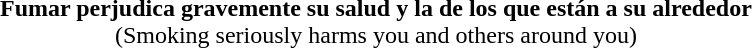<table border="0" cellspacing="8" cellpadding="0">
<tr>
<td style="text-align:center;"><div><strong>Fumar perjudica gravemente su salud y la de los que están a su alrededor</strong></div>(Smoking seriously harms you and others around you)</td>
</tr>
</table>
